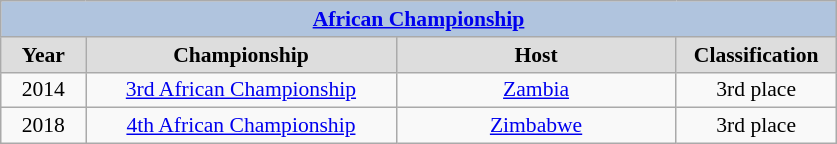<table class="wikitable" style=font-size:90%>
<tr style="text-align:center; background:#b0c4de;">
<td colspan=4><strong><a href='#'>African Championship</a></strong></td>
</tr>
<tr style="text-align:center; background:#ddd;">
<td width=50><strong>Year</strong></td>
<td width=200><strong>Championship</strong></td>
<td width=180><strong>Host</strong></td>
<td width=100><strong>Classification</strong></td>
</tr>
<tr align=center>
<td>2014</td>
<td><a href='#'>3rd African Championship</a></td>
<td><a href='#'>Zambia</a></td>
<td style="text-align:center;">3rd place</td>
</tr>
<tr align=center>
<td>2018</td>
<td><a href='#'>4th African Championship</a></td>
<td><a href='#'>Zimbabwe</a></td>
<td>3rd place</td>
</tr>
</table>
